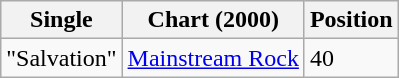<table class="wikitable">
<tr>
<th align="left">Single</th>
<th align="left">Chart (2000)</th>
<th align="left">Position</th>
</tr>
<tr>
<td align="left">"Salvation"</td>
<td align="left"><a href='#'>Mainstream Rock</a></td>
<td align="left">40</td>
</tr>
</table>
